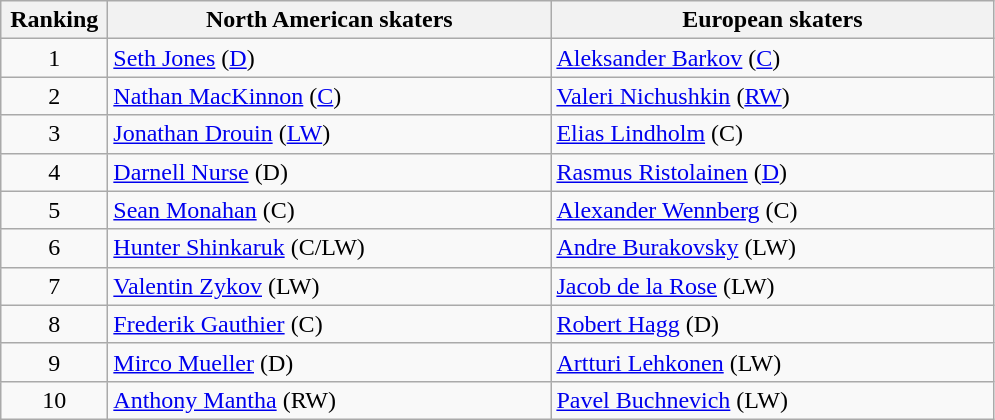<table class="wikitable">
<tr>
<th style="width:4em;">Ranking</th>
<th style="width:18em;">North American skaters</th>
<th style="width:18em;">European skaters</th>
</tr>
<tr>
<td style="text-align:center;">1</td>
<td> <a href='#'>Seth Jones</a> (<a href='#'>D</a>)</td>
<td> <a href='#'>Aleksander Barkov</a> (<a href='#'>C</a>)</td>
</tr>
<tr>
<td style="text-align:center;">2</td>
<td> <a href='#'>Nathan MacKinnon</a> (<a href='#'>C</a>)</td>
<td> <a href='#'>Valeri Nichushkin</a> (<a href='#'>RW</a>)</td>
</tr>
<tr>
<td style="text-align:center;">3</td>
<td> <a href='#'>Jonathan Drouin</a> (<a href='#'>LW</a>)</td>
<td> <a href='#'>Elias Lindholm</a> (C)</td>
</tr>
<tr>
<td style="text-align:center;">4</td>
<td> <a href='#'>Darnell Nurse</a> (D)</td>
<td> <a href='#'>Rasmus Ristolainen</a> (<a href='#'>D</a>)</td>
</tr>
<tr>
<td style="text-align:center;">5</td>
<td> <a href='#'>Sean Monahan</a> (C)</td>
<td> <a href='#'>Alexander Wennberg</a> (C)</td>
</tr>
<tr>
<td style="text-align:center;">6</td>
<td> <a href='#'>Hunter Shinkaruk</a> (C/LW)</td>
<td> <a href='#'>Andre Burakovsky</a> (LW)</td>
</tr>
<tr>
<td style="text-align:center;">7</td>
<td> <a href='#'>Valentin Zykov</a> (LW)</td>
<td> <a href='#'>Jacob de la Rose</a> (LW)</td>
</tr>
<tr>
<td style="text-align:center;">8</td>
<td> <a href='#'>Frederik Gauthier</a> (C)</td>
<td> <a href='#'>Robert Hagg</a> (D)</td>
</tr>
<tr>
<td style="text-align:center;">9</td>
<td> <a href='#'>Mirco Mueller</a> (D)</td>
<td> <a href='#'>Artturi Lehkonen</a> (LW)</td>
</tr>
<tr>
<td style="text-align:center;">10</td>
<td> <a href='#'>Anthony Mantha</a> (RW)</td>
<td> <a href='#'>Pavel Buchnevich</a> (LW)</td>
</tr>
</table>
